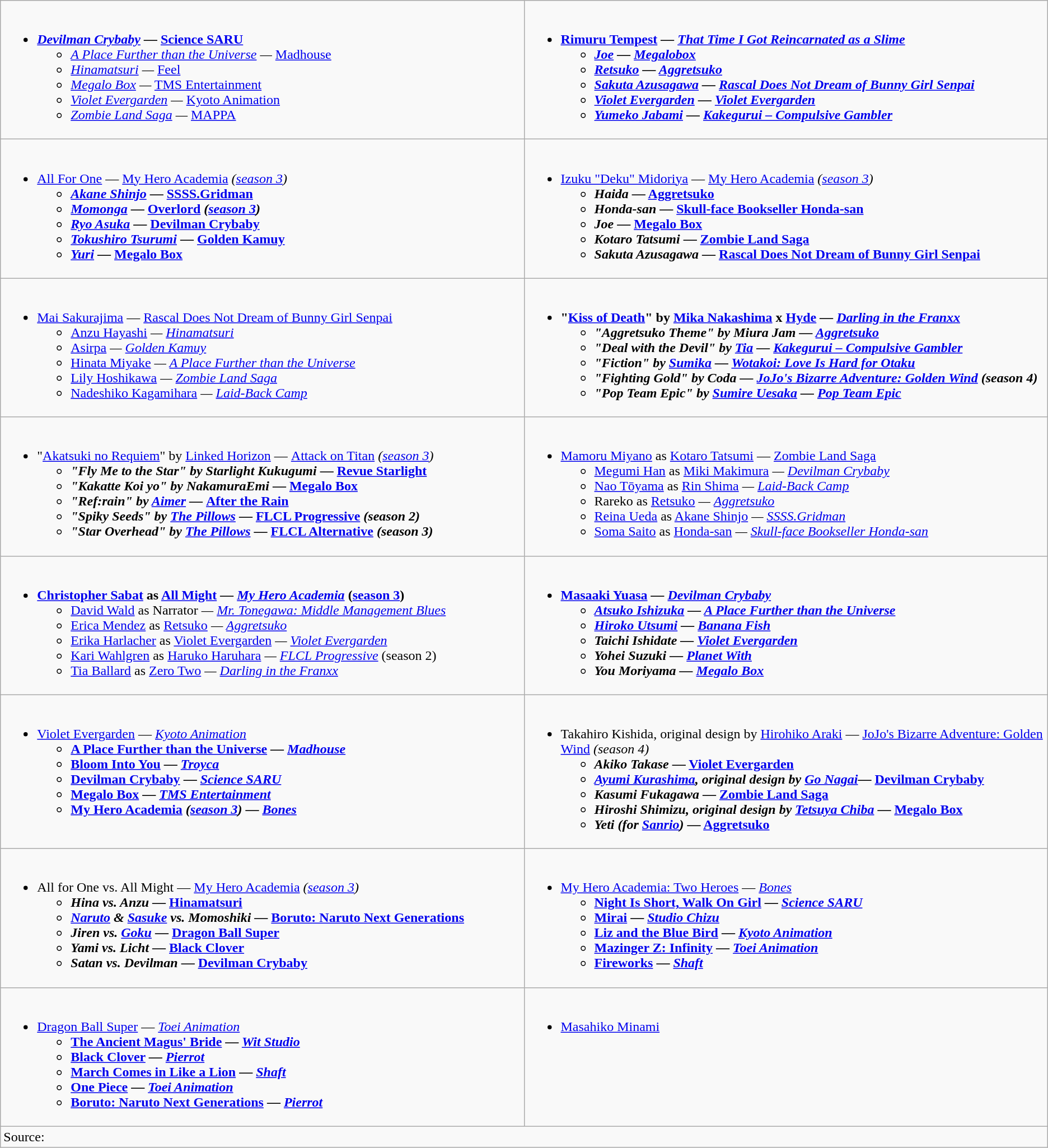<table class="wikitable">
<tr>
<td style="vertical-align:top; width:50%;"><br><ul><li><strong><em><a href='#'>Devilman Crybaby</a><strong> </strong>—</em></strong> <strong><a href='#'>Science SARU</a></strong><ul><li><em><a href='#'>A Place Further than the Universe</a></em> <em>—</em> <a href='#'>Madhouse</a></li><li><em><a href='#'>Hinamatsuri</a></em> <em>—</em> <a href='#'>Feel</a></li><li><em><a href='#'>Megalo Box</a></em> <em>—</em> <a href='#'>TMS Entertainment</a></li><li><em><a href='#'>Violet Evergarden</a></em> <em>—</em> <a href='#'>Kyoto Animation</a></li><li><em><a href='#'>Zombie Land Saga</a></em> <em>—</em> <a href='#'>MAPPA</a></li></ul></li></ul></td>
<td style="vertical-align:top; width:50%;"><br><ul><li><strong><a href='#'>Rimuru Tempest</a> <em>— <a href='#'>That Time I Got Reincarnated as a Slime</a><strong><em></em><em><ul><li><a href='#'>Joe</a> </em>— <a href='#'>Megalobox</a><em></li><li><a href='#'>Retsuko</a> </em>— <a href='#'>Aggretsuko</a><em></li><li><a href='#'>Sakuta Azusagawa</a> </em>— <a href='#'>Rascal Does Not Dream of Bunny Girl Senpai</a><em></li><li><a href='#'>Violet Evergarden</a> </em>— <a href='#'>Violet Evergarden</a><em></li><li><a href='#'>Yumeko Jabami</a> </em>— <a href='#'>Kakegurui – Compulsive Gambler</a><em></li></ul></li></ul></td>
</tr>
<tr>
<td style="vertical-align:top; width:50%;"><br><ul><li></strong><a href='#'>All For One</a> </em>— <a href='#'>My Hero Academia</a><em> (<a href='#'>season 3</a>)<strong><ul><li><a href='#'>Akane Shinjo</a> </em>— <a href='#'>SSSS.Gridman</a><em></li><li><a href='#'>Momonga</a> </em>— <a href='#'>Overlord</a><em> (<a href='#'>season 3</a>)</li><li><a href='#'>Ryo Asuka</a> </em>— <a href='#'>Devilman Crybaby</a><em></li><li><a href='#'>Tokushiro Tsurumi</a> </em>— <a href='#'>Golden Kamuy</a><em></li><li><a href='#'>Yuri</a> </em>— <a href='#'>Megalo Box</a><em></li></ul></li></ul></td>
<td style="vertical-align:top; width:50%;"><br><ul><li></strong><a href='#'>Izuku "Deku" Midoriya</a> </em>— <a href='#'>My Hero Academia</a><em> (<a href='#'>season 3</a>)<strong><ul><li>Haida </em>— <a href='#'>Aggretsuko</a><em></li><li>Honda-san </em>— <a href='#'>Skull-face Bookseller Honda-san</a><em></li><li>Joe </em>— <a href='#'>Megalo Box</a><em></li><li>Kotaro Tatsumi </em>— <a href='#'>Zombie Land Saga</a><em></li><li>Sakuta Azusagawa </em>— <a href='#'>Rascal Does Not Dream of Bunny Girl Senpai</a><em></li></ul></li></ul></td>
</tr>
<tr>
<td style="vertical-align:top; width:50%;"><br><ul><li></strong><a href='#'>Mai Sakurajima</a> </em>— <a href='#'>Rascal Does Not Dream of Bunny Girl Senpai</a></em></strong><ul><li><a href='#'>Anzu Hayashi</a> <em>— <a href='#'>Hinamatsuri</a></em></li><li><a href='#'>Asirpa</a> <em>— <a href='#'>Golden Kamuy</a></em></li><li><a href='#'>Hinata Miyake</a> <em>— <a href='#'>A Place Further than the Universe</a></em></li><li><a href='#'>Lily Hoshikawa</a> <em>— <a href='#'>Zombie Land Saga</a></em></li><li><a href='#'>Nadeshiko Kagamihara</a> <em>— <a href='#'>Laid-Back Camp</a></em></li></ul></li></ul></td>
<td style="vertical-align:top; width:50%;"><br><ul><li><strong>"<a href='#'>Kiss of Death</a>" by <a href='#'>Mika Nakashima</a> x <a href='#'>Hyde</a> <em>— <a href='#'>Darling in the Franxx</a><strong><em><ul><li>"Aggretsuko Theme" by Miura Jam </em>— <a href='#'>Aggretsuko</a><em></li><li>"Deal with the Devil" by <a href='#'>Tia</a> </em>— <a href='#'>Kakegurui – Compulsive Gambler</a><em></li><li>"Fiction" by <a href='#'>Sumika</a> </em>—  <a href='#'>Wotakoi: Love Is Hard for Otaku</a><em></li><li>"Fighting Gold" by Coda </em>— <a href='#'>JoJo's Bizarre Adventure: Golden Wind</a><em> (season 4)</li><li>"Pop Team Epic" by <a href='#'>Sumire Uesaka</a> </em>— <a href='#'>Pop Team Epic</a><em></li></ul></li></ul></td>
</tr>
<tr>
<td style="vertical-align:top; width:50%;"><br><ul><li></strong>"<a href='#'>Akatsuki no Requiem</a>" by <a href='#'>Linked Horizon</a> </em>—<em> </em><a href='#'>Attack on Titan</a><em> (<a href='#'>season 3</a>)<strong><ul><li>"Fly Me to the Star" by Starlight Kukugumi </em>— <a href='#'>Revue Starlight</a><em></li><li>"Kakatte Koi yo" by NakamuraEmi </em>—<em> </em><a href='#'>Megalo Box</a><em></li><li>"Ref:rain" by <a href='#'>Aimer</a> </em>—<em> </em><a href='#'>After the Rain</a><em></li><li>"Spiky Seeds" by <a href='#'>The Pillows</a> </em>—<em> </em><a href='#'>FLCL Progressive</a><em> (season 2)</li><li>"Star Overhead" by <a href='#'>The Pillows</a> </em>—<em> </em><a href='#'>FLCL Alternative</a><em> (season 3)</li></ul></li></ul></td>
<td style="vertical-align:top; width:50%;"><br><ul><li></strong><a href='#'>Mamoru Miyano</a> as <a href='#'>Kotaro Tatsumi</a> </em>— <a href='#'>Zombie Land Saga</a></em></strong><ul><li><a href='#'>Megumi Han</a> as <a href='#'>Miki Makimura</a> <em>— <a href='#'>Devilman Crybaby</a></em></li><li><a href='#'>Nao Tōyama</a> as <a href='#'>Rin Shima</a> <em>—</em> <em><a href='#'>Laid-Back Camp</a></em></li><li>Rareko as <a href='#'>Retsuko</a> <em>—</em> <em><a href='#'>Aggretsuko</a></em></li><li><a href='#'>Reina Ueda</a> as <a href='#'>Akane Shinjo</a> <em>—</em> <em><a href='#'>SSSS.Gridman</a></em></li><li><a href='#'>Soma Saito</a> as <a href='#'>Honda-san</a> <em>— <a href='#'>Skull-face Bookseller Honda-san</a></em></li></ul></li></ul></td>
</tr>
<tr>
<td style="vertical-align:top; width:50%;"><br><ul><li><strong><a href='#'>Christopher Sabat</a> as <a href='#'>All Might</a> <em>— <a href='#'>My Hero Academia</a></em> (<a href='#'>season 3</a>)</strong><ul><li><a href='#'>David Wald</a> as Narrator <em>— <a href='#'>Mr. Tonegawa: Middle Management Blues</a></em></li><li><a href='#'>Erica Mendez</a> as <a href='#'>Retsuko</a> <em>— <a href='#'>Aggretsuko</a></em></li><li><a href='#'>Erika Harlacher</a> as <a href='#'>Violet Evergarden</a> <em>— <a href='#'>Violet Evergarden</a></em></li><li><a href='#'>Kari Wahlgren</a> as <a href='#'>Haruko Haruhara</a> <em>— <a href='#'>FLCL Progressive</a></em> (season 2)</li><li><a href='#'>Tia Ballard</a> as <a href='#'>Zero Two</a> <em>— <a href='#'>Darling in the Franxx</a></em></li></ul></li></ul></td>
<td style="vertical-align:top; width:50%;"><br><ul><li><strong><a href='#'>Masaaki Yuasa</a> <em>—</em> <em><a href='#'>Devilman Crybaby</a><strong><em><ul><li><a href='#'>Atsuko Ishizuka</a> </em>—<em> </em><a href='#'>A Place Further than the Universe</a><em></li><li><a href='#'>Hiroko Utsumi</a> </em>—<em> </em><a href='#'>Banana Fish</a><em></li><li>Taichi Ishidate </em>—<em> </em><a href='#'>Violet Evergarden</a><em></li><li>Yohei Suzuki </em>—<em> </em><a href='#'>Planet With</a><em></li><li>You Moriyama </em>—<em> </em><a href='#'>Megalo Box</a><em></li></ul></li></ul></td>
</tr>
<tr>
<td style="vertical-align:top; width:50%;"><br><ul><li></em></strong><a href='#'>Violet Evergarden</a> —<strong><em> </strong><a href='#'>Kyoto Animation</a><strong><ul><li></em><a href='#'>A Place Further than the Universe</a> —<em> <a href='#'>Madhouse</a></li><li></em><a href='#'>Bloom Into You</a> —<em> <a href='#'>Troyca</a></li><li></em><a href='#'>Devilman Crybaby</a> —<em> <a href='#'>Science SARU</a></li><li></em><a href='#'>Megalo Box</a> —<em> <a href='#'>TMS Entertainment</a></li><li></em><a href='#'>My Hero Academia</a><em> (<a href='#'>season 3</a>) </em>—<em> <a href='#'>Bones</a></li></ul></li></ul></td>
<td style="vertical-align:top; width:50%;"><br><ul><li></strong>Takahiro Kishida, original design by <a href='#'>Hirohiko Araki</a> </em>— <a href='#'>JoJo's Bizarre Adventure: Golden Wind</a><em> (season 4)<strong><ul><li>Akiko Takase </em>— <a href='#'>Violet Evergarden</a><em></li><li><a href='#'>Ayumi Kurashima</a>, original design by <a href='#'>Go Nagai</a></em>— <a href='#'>Devilman Crybaby</a><em></li><li>Kasumi Fukagawa </em>— <a href='#'>Zombie Land Saga</a><em></li><li>Hiroshi Shimizu, original design by <a href='#'>Tetsuya Chiba</a> </em>— <a href='#'>Megalo Box</a><em></li><li>Yeti (for <a href='#'>Sanrio</a>) </em>— <a href='#'>Aggretsuko</a><em></li></ul></li></ul></td>
</tr>
<tr>
<td style="vertical-align:top; width:50%;"><br><ul><li></strong>All for One vs. All Might </em>—<em> </em><a href='#'>My Hero Academia</a><em> (<a href='#'>season 3</a>)<strong><ul><li>Hina vs. Anzu </em>— <a href='#'>Hinamatsuri</a><em></li><li><a href='#'>Naruto</a> & <a href='#'>Sasuke</a> vs. Momoshiki </em>—<em> </em><a href='#'>Boruto: Naruto Next Generations</a><em></li><li>Jiren vs. <a href='#'>Goku</a> </em>—<em> </em><a href='#'>Dragon Ball Super</a><em></li><li>Yami vs. Licht </em>—<em> </em><a href='#'>Black Clover</a><em></li><li>Satan vs. Devilman </em>—<em> </em><a href='#'>Devilman Crybaby</a><em></li></ul></li></ul></td>
<td style="vertical-align:top; width:50%;"><br><ul><li></em></strong><a href='#'>My Hero Academia: Two Heroes</a> —<strong><em> </strong><a href='#'>Bones</a><strong><ul><li></em><a href='#'>Night Is Short, Walk On Girl</a> —<em> <a href='#'>Science SARU</a></li><li></em><a href='#'>Mirai</a> —<em> <a href='#'>Studio Chizu</a></li><li></em><a href='#'>Liz and the Blue Bird</a> —<em> <a href='#'>Kyoto Animation</a></li><li></em><a href='#'>Mazinger Z: Infinity</a> —<em> <a href='#'>Toei Animation</a></li><li></em><a href='#'>Fireworks</a> —<em> <a href='#'>Shaft</a></li></ul></li></ul></td>
</tr>
<tr>
<td style="vertical-align:top; width:50%;"><br><ul><li></em></strong><a href='#'>Dragon Ball Super</a> —<strong><em> </strong><a href='#'>Toei Animation</a><strong><ul><li></em><a href='#'>The Ancient Magus' Bride</a> —<em> <a href='#'>Wit Studio</a></li><li></em><a href='#'>Black Clover</a> —<em> <a href='#'>Pierrot</a></li><li></em><a href='#'>March Comes in Like a Lion</a> —<em> <a href='#'>Shaft</a></li><li></em><a href='#'>One Piece</a> —<em> <a href='#'>Toei Animation</a></li><li></em><a href='#'>Boruto: Naruto Next Generations</a> —<em> <a href='#'>Pierrot</a></li></ul></li></ul></td>
<td style="vertical-align:top; width:50%;"><br><ul><li></strong><a href='#'>Masahiko Minami</a><strong></li></ul></td>
</tr>
<tr>
<td colspan="2"></strong>Source:<strong> </td>
</tr>
</table>
